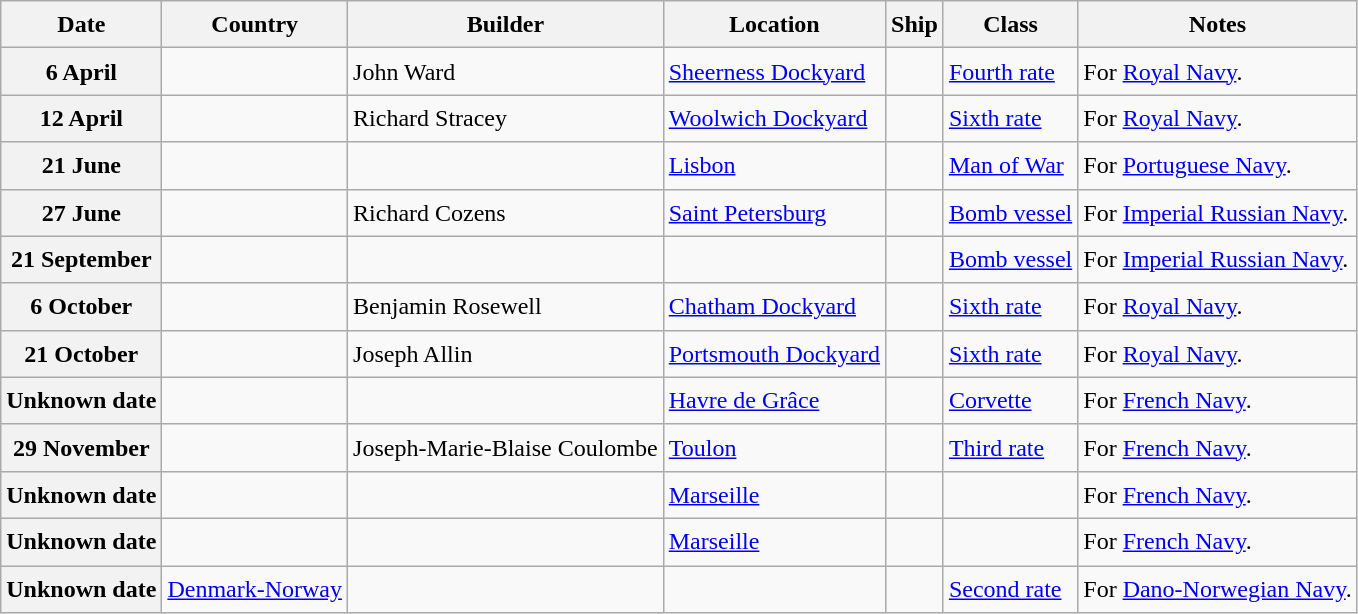<table class="wikitable sortable" style="font-size:1.00em; line-height:1.5em;">
<tr>
<th>Date</th>
<th>Country</th>
<th>Builder</th>
<th>Location</th>
<th>Ship</th>
<th>Class</th>
<th>Notes</th>
</tr>
<tr ---->
<th>6 April</th>
<td></td>
<td>John Ward</td>
<td><a href='#'>Sheerness Dockyard</a></td>
<td><strong></strong></td>
<td><a href='#'>Fourth rate</a></td>
<td>For <a href='#'>Royal Navy</a>.</td>
</tr>
<tr ---->
<th>12 April</th>
<td></td>
<td>Richard Stracey</td>
<td><a href='#'>Woolwich Dockyard</a></td>
<td><strong></strong></td>
<td><a href='#'>Sixth rate</a></td>
<td>For <a href='#'>Royal Navy</a>.</td>
</tr>
<tr ---->
<th>21 June</th>
<td></td>
<td></td>
<td><a href='#'>Lisbon</a></td>
<td><strong></strong></td>
<td><a href='#'>Man of War</a></td>
<td>For <a href='#'>Portuguese Navy</a>.</td>
</tr>
<tr ---->
<th>27 June</th>
<td></td>
<td>Richard Cozens</td>
<td><a href='#'>Saint Petersburg</a></td>
<td><strong></strong></td>
<td><a href='#'>Bomb vessel</a></td>
<td>For <a href='#'>Imperial Russian Navy</a>.</td>
</tr>
<tr ---->
<th>21 September</th>
<td></td>
<td></td>
<td></td>
<td><strong></strong></td>
<td><a href='#'>Bomb vessel</a></td>
<td>For <a href='#'>Imperial Russian Navy</a>.</td>
</tr>
<tr ---->
<th>6 October</th>
<td></td>
<td>Benjamin Rosewell</td>
<td><a href='#'>Chatham Dockyard</a></td>
<td><strong></strong></td>
<td><a href='#'>Sixth rate</a></td>
<td>For <a href='#'>Royal Navy</a>.</td>
</tr>
<tr ---->
<th>21 October</th>
<td></td>
<td>Joseph Allin</td>
<td><a href='#'>Portsmouth Dockyard</a></td>
<td><strong></strong></td>
<td><a href='#'>Sixth rate</a></td>
<td>For <a href='#'>Royal Navy</a>.</td>
</tr>
<tr ---->
<th>Unknown date</th>
<td></td>
<td></td>
<td><a href='#'>Havre de Grâce</a></td>
<td><strong></strong></td>
<td><a href='#'>Corvette</a></td>
<td>For <a href='#'>French Navy</a>.</td>
</tr>
<tr ---->
<th>29 November</th>
<td></td>
<td>Joseph-Marie-Blaise Coulombe</td>
<td><a href='#'>Toulon</a></td>
<td><strong></strong></td>
<td><a href='#'>Third rate</a></td>
<td>For <a href='#'>French Navy</a>.</td>
</tr>
<tr ---->
<th>Unknown date</th>
<td></td>
<td></td>
<td><a href='#'>Marseille</a></td>
<td><strong></strong></td>
<td></td>
<td>For <a href='#'>French Navy</a>.</td>
</tr>
<tr ---->
<th>Unknown date</th>
<td></td>
<td></td>
<td><a href='#'>Marseille</a></td>
<td><strong></strong></td>
<td></td>
<td>For <a href='#'>French Navy</a>.</td>
</tr>
<tr ---->
<th>Unknown date</th>
<td> <a href='#'>Denmark-Norway</a></td>
<td></td>
<td></td>
<td><strong></strong></td>
<td><a href='#'>Second rate</a></td>
<td>For <a href='#'>Dano-Norwegian Navy</a>.</td>
</tr>
</table>
